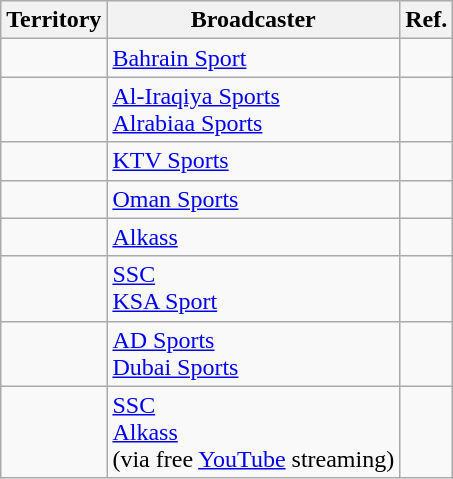<table class="wikitable">
<tr>
<th>Territory</th>
<th>Broadcaster</th>
<th>Ref.</th>
</tr>
<tr>
<td></td>
<td><a href='#'>Bahrain Sport</a></td>
<td></td>
</tr>
<tr>
<td></td>
<td><a href='#'>Al-Iraqiya Sports</a><br><a href='#'>Alrabiaa Sports</a></td>
<td></td>
</tr>
<tr>
<td></td>
<td><a href='#'>KTV Sports</a></td>
<td></td>
</tr>
<tr>
<td></td>
<td><a href='#'>Oman Sports</a></td>
<td></td>
</tr>
<tr>
<td></td>
<td><a href='#'>Alkass</a><br></td>
<td></td>
</tr>
<tr>
<td></td>
<td><a href='#'>SSC</a><br><a href='#'>KSA Sport</a></td>
<td></td>
</tr>
<tr>
<td></td>
<td><a href='#'>AD Sports</a><br><a href='#'>Dubai Sports</a><br></td>
<td></td>
</tr>
<tr>
<td></td>
<td><a href='#'>SSC</a><br><a href='#'>Alkass</a><br>(via free <a href='#'>YouTube</a> streaming)</td>
<td></td>
</tr>
</table>
